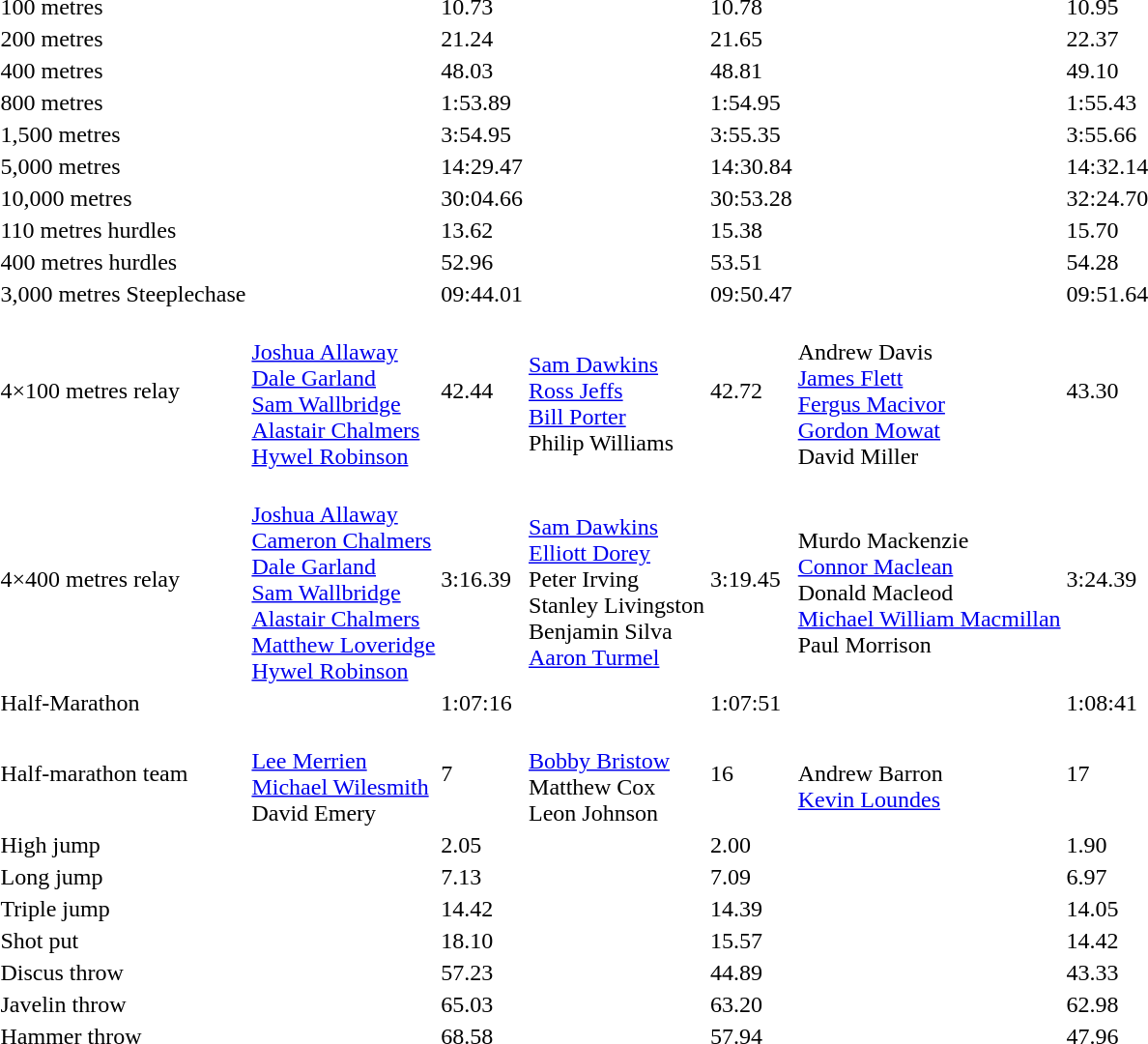<table>
<tr>
<td>100 metres</td>
<td></td>
<td>10.73</td>
<td></td>
<td>10.78</td>
<td></td>
<td>10.95</td>
</tr>
<tr>
<td>200 metres</td>
<td></td>
<td>21.24</td>
<td></td>
<td>21.65</td>
<td></td>
<td>22.37</td>
</tr>
<tr>
<td>400 metres</td>
<td></td>
<td>48.03</td>
<td></td>
<td>48.81</td>
<td></td>
<td>49.10</td>
</tr>
<tr>
<td>800 metres</td>
<td></td>
<td>1:53.89</td>
<td></td>
<td>1:54.95</td>
<td></td>
<td>1:55.43</td>
</tr>
<tr>
<td>1,500 metres</td>
<td></td>
<td>3:54.95</td>
<td></td>
<td>3:55.35</td>
<td></td>
<td>3:55.66</td>
</tr>
<tr>
<td>5,000 metres</td>
<td></td>
<td>14:29.47</td>
<td></td>
<td>14:30.84</td>
<td></td>
<td>14:32.14</td>
</tr>
<tr>
<td>10,000 metres</td>
<td></td>
<td>30:04.66</td>
<td></td>
<td>30:53.28</td>
<td></td>
<td>32:24.70</td>
</tr>
<tr>
<td>110 metres hurdles</td>
<td></td>
<td>13.62</td>
<td></td>
<td>15.38</td>
<td></td>
<td>15.70</td>
</tr>
<tr>
<td>400 metres hurdles</td>
<td></td>
<td>52.96</td>
<td></td>
<td>53.51</td>
<td></td>
<td>54.28</td>
</tr>
<tr>
<td>3,000 metres Steeplechase</td>
<td></td>
<td>09:44.01</td>
<td></td>
<td>09:50.47</td>
<td></td>
<td>09:51.64</td>
</tr>
<tr>
<td>4×100 metres relay</td>
<td><br><a href='#'>Joshua Allaway</a><br><a href='#'>Dale Garland</a><br><a href='#'>Sam Wallbridge</a><br><a href='#'>Alastair Chalmers</a><br><a href='#'>Hywel Robinson</a></td>
<td>42.44</td>
<td><br><a href='#'>Sam Dawkins</a><br><a href='#'>Ross Jeffs</a><br><a href='#'>Bill Porter</a><br>Philip Williams</td>
<td>42.72</td>
<td><br>Andrew Davis<br><a href='#'>James Flett</a><br><a href='#'>Fergus Macivor</a><br><a href='#'>Gordon Mowat</a><br>David Miller</td>
<td>43.30</td>
</tr>
<tr>
<td>4×400 metres relay</td>
<td><br><a href='#'>Joshua Allaway</a><br><a href='#'>Cameron Chalmers</a><br><a href='#'>Dale Garland</a><br><a href='#'>Sam Wallbridge</a><br><a href='#'>Alastair Chalmers</a><br><a href='#'>Matthew Loveridge</a><br><a href='#'>Hywel Robinson</a></td>
<td>3:16.39</td>
<td><br><a href='#'>Sam Dawkins</a><br><a href='#'>Elliott Dorey</a><br>Peter Irving<br>Stanley Livingston<br>Benjamin Silva<br><a href='#'>Aaron Turmel</a></td>
<td>3:19.45</td>
<td><br>Murdo Mackenzie<br><a href='#'>Connor Maclean</a><br>Donald Macleod<br><a href='#'>Michael William Macmillan</a><br>Paul Morrison</td>
<td>3:24.39</td>
</tr>
<tr>
<td>Half-Marathon</td>
<td></td>
<td>1:07:16</td>
<td></td>
<td>1:07:51</td>
<td></td>
<td>1:08:41</td>
</tr>
<tr>
<td>Half-marathon team</td>
<td><br><a href='#'>Lee Merrien</a><br><a href='#'>Michael Wilesmith</a><br>David Emery</td>
<td>7</td>
<td><br><a href='#'>Bobby Bristow</a><br>Matthew Cox<br>Leon Johnson</td>
<td>16</td>
<td><br>Andrew Barron<br><a href='#'>Kevin Loundes</a></td>
<td>17</td>
</tr>
<tr>
<td>High jump</td>
<td></td>
<td>2.05</td>
<td></td>
<td>2.00</td>
<td></td>
<td>1.90</td>
</tr>
<tr>
<td>Long jump</td>
<td></td>
<td>7.13</td>
<td></td>
<td>7.09</td>
<td></td>
<td>6.97</td>
</tr>
<tr>
<td>Triple jump</td>
<td></td>
<td>14.42</td>
<td></td>
<td>14.39</td>
<td></td>
<td>14.05</td>
</tr>
<tr>
<td>Shot put</td>
<td></td>
<td>18.10</td>
<td></td>
<td>15.57</td>
<td></td>
<td>14.42</td>
</tr>
<tr>
<td>Discus throw</td>
<td></td>
<td>57.23</td>
<td></td>
<td>44.89</td>
<td></td>
<td>43.33</td>
</tr>
<tr>
<td>Javelin throw</td>
<td></td>
<td>65.03</td>
<td></td>
<td>63.20</td>
<td></td>
<td>62.98</td>
</tr>
<tr>
<td>Hammer throw</td>
<td></td>
<td>68.58</td>
<td></td>
<td>57.94</td>
<td></td>
<td>47.96</td>
</tr>
</table>
